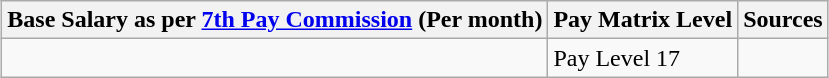<table class="wikitable mw-collapsible" style="margin: 1ex 0 1ex 1ex; ">
<tr>
<th>Base Salary as per <a href='#'>7th Pay Commission</a> (Per month)</th>
<th>Pay Matrix Level</th>
<th>Sources</th>
</tr>
<tr>
<td></td>
<td>Pay Level 17</td>
<td></td>
</tr>
</table>
